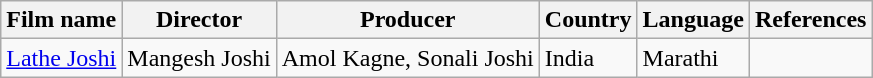<table class="wikitable sortable">
<tr>
<th>Film name</th>
<th>Director</th>
<th>Producer</th>
<th>Country</th>
<th>Language</th>
<th class=unsortable>References</th>
</tr>
<tr>
<td><a href='#'>Lathe Joshi</a></td>
<td>Mangesh Joshi</td>
<td>Amol Kagne, Sonali Joshi</td>
<td>India</td>
<td>Marathi</td>
<td></td>
</tr>
</table>
